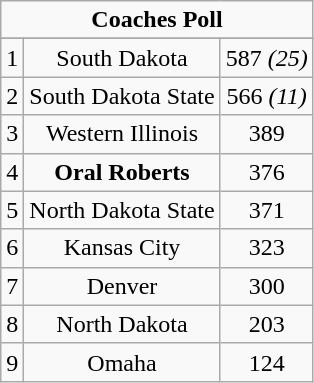<table class="wikitable">
<tr align="center">
<td align="center" colspan="3"><strong>Coaches Poll</strong></td>
</tr>
<tr align="center">
</tr>
<tr align="center">
<td>1</td>
<td>South Dakota</td>
<td>587 <em>(25)</em></td>
</tr>
<tr align="center">
<td>2</td>
<td>South Dakota State</td>
<td>566 <em>(11)</em></td>
</tr>
<tr align="center">
<td>3</td>
<td>Western Illinois</td>
<td>389</td>
</tr>
<tr align="center">
<td>4</td>
<td><strong>Oral Roberts</strong></td>
<td>376</td>
</tr>
<tr align="center">
<td>5</td>
<td>North Dakota State</td>
<td>371</td>
</tr>
<tr align="center">
<td>6</td>
<td>Kansas City</td>
<td>323</td>
</tr>
<tr align="center">
<td>7</td>
<td>Denver</td>
<td>300</td>
</tr>
<tr align="center">
<td>8</td>
<td>North Dakota</td>
<td>203</td>
</tr>
<tr align="center">
<td>9</td>
<td>Omaha</td>
<td>124</td>
</tr>
</table>
